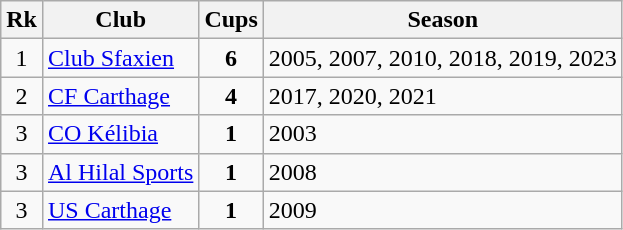<table class="wikitable">
<tr>
<th>Rk</th>
<th>Club</th>
<th>Cups</th>
<th>Season</th>
</tr>
<tr>
<td align="center">1</td>
<td><a href='#'>Club Sfaxien</a></td>
<td style="text-align:center;"><strong>6</strong></td>
<td>2005, 2007, 2010, 2018, 2019, 2023</td>
</tr>
<tr>
<td align="center">2</td>
<td><a href='#'>CF Carthage</a></td>
<td style="text-align:center;"><strong>4</strong></td>
<td>2017, 2020, 2021</td>
</tr>
<tr>
<td align="center">3</td>
<td><a href='#'>CO Kélibia</a></td>
<td style="text-align:center;"><strong>1</strong></td>
<td>2003</td>
</tr>
<tr>
<td align="center">3</td>
<td><a href='#'>Al Hilal Sports</a></td>
<td style="text-align:center;"><strong>1</strong></td>
<td>2008</td>
</tr>
<tr>
<td align="center">3</td>
<td><a href='#'>US Carthage</a></td>
<td style="text-align:center;"><strong>1</strong></td>
<td>2009</td>
</tr>
</table>
